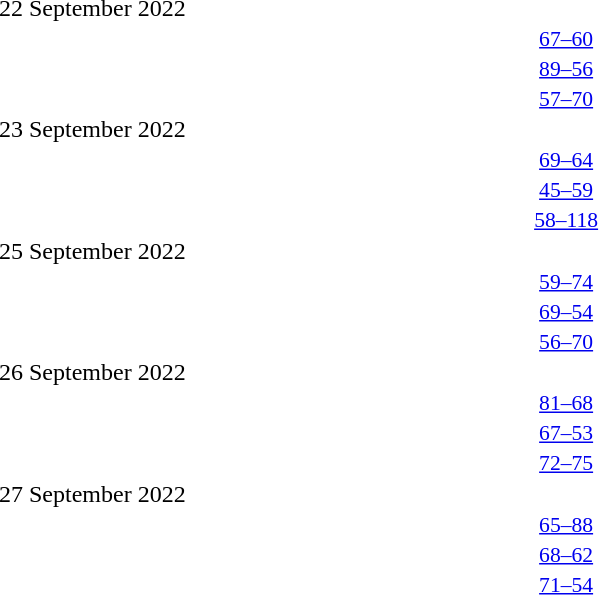<table style="width:100%;" cellspacing="1">
<tr>
<th width=25%></th>
<th width=2%></th>
<th width=6%></th>
<th width=2%></th>
<th width=25%></th>
</tr>
<tr>
<td>22 September 2022</td>
</tr>
<tr style=font-size:90%>
<td align=right></td>
<td></td>
<td align=center><a href='#'>67–60</a></td>
<td></td>
<td></td>
<td></td>
</tr>
<tr style=font-size:90%>
<td align=right></td>
<td></td>
<td align=center><a href='#'>89–56</a></td>
<td></td>
<td></td>
<td></td>
</tr>
<tr style=font-size:90%>
<td align=right></td>
<td></td>
<td align=center><a href='#'>57–70</a></td>
<td></td>
<td></td>
<td></td>
</tr>
<tr>
<td>23 September 2022</td>
</tr>
<tr style=font-size:90%>
<td align=right></td>
<td></td>
<td align=center><a href='#'>69–64</a></td>
<td></td>
<td></td>
<td></td>
</tr>
<tr style=font-size:90%>
<td align=right></td>
<td></td>
<td align=center><a href='#'>45–59</a></td>
<td></td>
<td></td>
<td></td>
</tr>
<tr style=font-size:90%>
<td align=right></td>
<td></td>
<td align=center><a href='#'>58–118</a></td>
<td></td>
<td></td>
<td></td>
</tr>
<tr>
<td>25 September 2022</td>
</tr>
<tr style=font-size:90%>
<td align=right></td>
<td></td>
<td align=center><a href='#'>59–74</a></td>
<td></td>
<td></td>
<td></td>
</tr>
<tr style=font-size:90%>
<td align=right></td>
<td></td>
<td align=center><a href='#'>69–54</a></td>
<td></td>
<td></td>
<td></td>
</tr>
<tr style=font-size:90%>
<td align=right></td>
<td></td>
<td align=center><a href='#'>56–70</a></td>
<td></td>
<td></td>
<td></td>
</tr>
<tr>
<td>26 September 2022</td>
</tr>
<tr style=font-size:90%>
<td align=right></td>
<td></td>
<td align=center><a href='#'>81–68</a></td>
<td></td>
<td></td>
<td></td>
</tr>
<tr style=font-size:90%>
<td align=right></td>
<td></td>
<td align=center><a href='#'>67–53</a></td>
<td></td>
<td></td>
<td></td>
</tr>
<tr style=font-size:90%>
<td align=right></td>
<td></td>
<td align=center><a href='#'>72–75</a></td>
<td></td>
<td></td>
<td></td>
</tr>
<tr>
<td>27 September 2022</td>
</tr>
<tr style=font-size:90%>
<td align=right></td>
<td></td>
<td align=center><a href='#'>65–88</a></td>
<td></td>
<td></td>
<td></td>
</tr>
<tr style=font-size:90%>
<td align=right></td>
<td></td>
<td align=center><a href='#'>68–62</a></td>
<td></td>
<td></td>
<td></td>
</tr>
<tr style=font-size:90%>
<td align=right></td>
<td></td>
<td align=center><a href='#'>71–54</a></td>
<td></td>
<td></td>
<td></td>
</tr>
</table>
